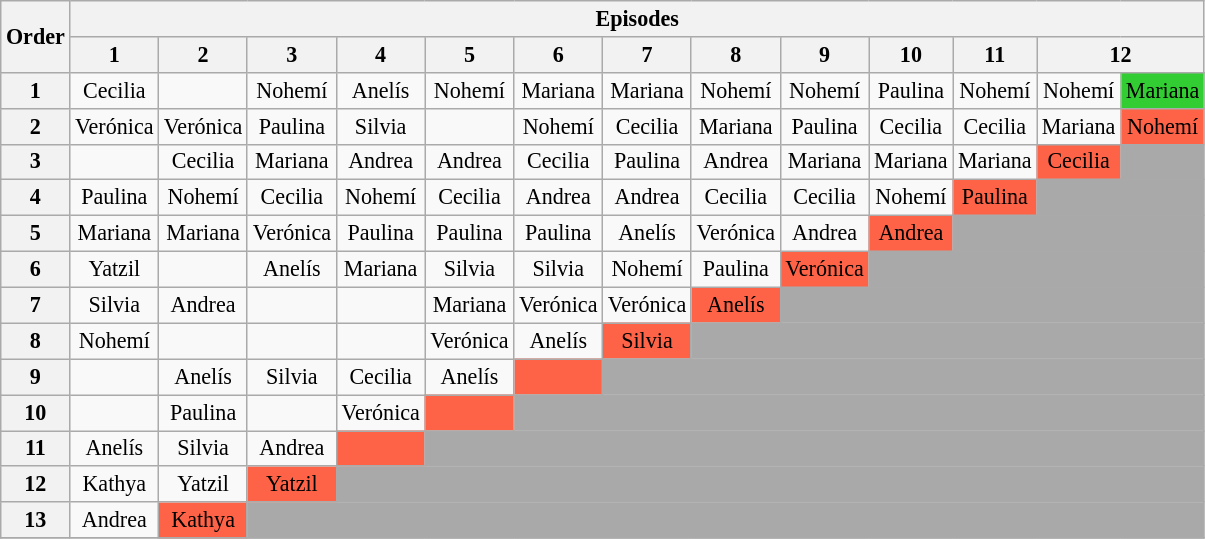<table class="wikitable" style="text-align:center; font-size:92%">
<tr>
<th rowspan=2>Order</th>
<th colspan=13>Episodes</th>
</tr>
<tr>
<th>1</th>
<th>2</th>
<th>3</th>
<th>4</th>
<th>5</th>
<th>6</th>
<th>7</th>
<th>8</th>
<th>9</th>
<th>10</th>
<th>11</th>
<th colspan=2>12</th>
</tr>
<tr>
<th>1</th>
<td>Cecilia</td>
<td></td>
<td>Nohemí</td>
<td>Anelís</td>
<td>Nohemí</td>
<td>Mariana</td>
<td>Mariana</td>
<td>Nohemí</td>
<td>Nohemí</td>
<td>Paulina</td>
<td>Nohemí</td>
<td>Nohemí</td>
<td bgcolor="limegreen">Mariana</td>
</tr>
<tr>
<th>2</th>
<td>Verónica</td>
<td>Verónica</td>
<td>Paulina</td>
<td>Silvia</td>
<td></td>
<td>Nohemí</td>
<td>Cecilia</td>
<td>Mariana</td>
<td>Paulina</td>
<td>Cecilia</td>
<td>Cecilia</td>
<td>Mariana</td>
<td bgcolor="tomato">Nohemí</td>
</tr>
<tr>
<th>3</th>
<td></td>
<td>Cecilia</td>
<td>Mariana</td>
<td>Andrea</td>
<td>Andrea</td>
<td>Cecilia</td>
<td>Paulina</td>
<td>Andrea</td>
<td>Mariana</td>
<td>Mariana</td>
<td>Mariana</td>
<td bgcolor="tomato">Cecilia</td>
<td bgcolor="A9A9A9"></td>
</tr>
<tr>
<th>4</th>
<td>Paulina</td>
<td>Nohemí</td>
<td>Cecilia</td>
<td>Nohemí</td>
<td>Cecilia</td>
<td>Andrea</td>
<td>Andrea</td>
<td>Cecilia</td>
<td>Cecilia</td>
<td>Nohemí</td>
<td bgcolor="tomato">Paulina</td>
<td colspan=2 bgcolor="A9A9A9"></td>
</tr>
<tr>
<th>5</th>
<td>Mariana</td>
<td>Mariana</td>
<td>Verónica</td>
<td>Paulina</td>
<td>Paulina</td>
<td>Paulina</td>
<td>Anelís</td>
<td>Verónica</td>
<td>Andrea</td>
<td bgcolor="tomato">Andrea</td>
<td colspan=3 bgcolor="A9A9A9"></td>
</tr>
<tr>
<th>6</th>
<td>Yatzil</td>
<td></td>
<td>Anelís</td>
<td>Mariana</td>
<td>Silvia</td>
<td>Silvia</td>
<td>Nohemí</td>
<td>Paulina</td>
<td bgcolor="tomato">Verónica</td>
<td colspan=4 bgcolor="A9A9A9"></td>
</tr>
<tr>
<th>7</th>
<td>Silvia</td>
<td>Andrea</td>
<td></td>
<td></td>
<td>Mariana</td>
<td>Verónica</td>
<td>Verónica</td>
<td bgcolor="tomato">Anelís</td>
<td colspan=5 bgcolor="A9A9A9"></td>
</tr>
<tr>
<th>8</th>
<td>Nohemí</td>
<td></td>
<td></td>
<td></td>
<td>Verónica</td>
<td>Anelís</td>
<td bgcolor="tomato">Silvia</td>
<td colspan=6 bgcolor="A9A9A9"></td>
</tr>
<tr>
<th>9</th>
<td></td>
<td>Anelís</td>
<td>Silvia</td>
<td>Cecilia</td>
<td>Anelís</td>
<td bgcolor="tomato"></td>
<td colspan=7 bgcolor="A9A9A9"></td>
</tr>
<tr>
<th>10</th>
<td></td>
<td>Paulina</td>
<td></td>
<td>Verónica</td>
<td bgcolor="tomato"></td>
<td colspan=8 bgcolor="A9A9A9"></td>
</tr>
<tr>
<th>11</th>
<td>Anelís</td>
<td>Silvia</td>
<td>Andrea</td>
<td bgcolor="tomato"></td>
<td colspan=9 bgcolor="A9A9A9"></td>
</tr>
<tr>
<th>12</th>
<td>Kathya</td>
<td>Yatzil</td>
<td bgcolor="tomato">Yatzil</td>
<td colspan=10 bgcolor="A9A9A9"></td>
</tr>
<tr>
<th>13</th>
<td>Andrea</td>
<td bgcolor="tomato">Kathya</td>
<td colspan=11 bgcolor="A9A9A9"></td>
</tr>
<tr>
</tr>
</table>
